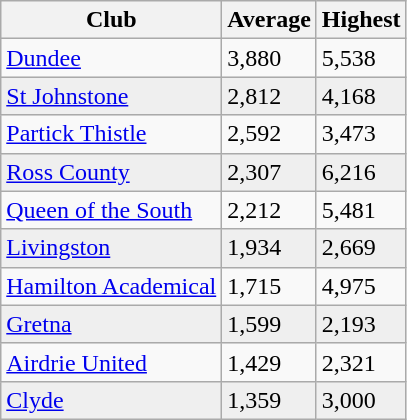<table class="wikitable sortable">
<tr>
<th>Club</th>
<th>Average</th>
<th>Highest</th>
</tr>
<tr>
<td><a href='#'>Dundee</a></td>
<td>3,880</td>
<td>5,538</td>
</tr>
<tr bgcolor="#EFEFEF">
<td><a href='#'>St Johnstone</a></td>
<td>2,812</td>
<td>4,168</td>
</tr>
<tr>
<td><a href='#'>Partick Thistle</a></td>
<td>2,592</td>
<td>3,473</td>
</tr>
<tr bgcolor="#EFEFEF">
<td><a href='#'>Ross County</a></td>
<td>2,307</td>
<td>6,216</td>
</tr>
<tr>
<td><a href='#'>Queen of the South</a></td>
<td>2,212</td>
<td>5,481</td>
</tr>
<tr bgcolor="#EFEFEF">
<td><a href='#'>Livingston</a></td>
<td>1,934</td>
<td>2,669</td>
</tr>
<tr>
<td><a href='#'>Hamilton Academical</a></td>
<td>1,715</td>
<td>4,975</td>
</tr>
<tr bgcolor="#EFEFEF">
<td><a href='#'>Gretna</a></td>
<td>1,599</td>
<td>2,193</td>
</tr>
<tr>
<td><a href='#'>Airdrie United</a></td>
<td>1,429</td>
<td>2,321</td>
</tr>
<tr bgcolor="#EFEFEF">
<td><a href='#'>Clyde</a></td>
<td>1,359</td>
<td>3,000</td>
</tr>
</table>
